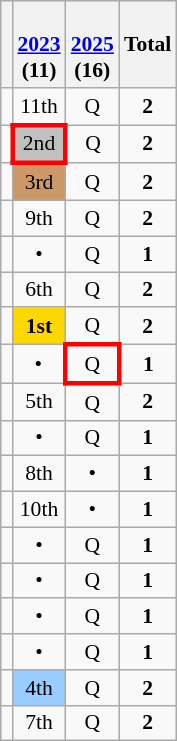<table class="wikitable" style="text-align:center; font-size:90%">
<tr>
<th></th>
<th><br><strong><a href='#'>2023</a></strong><br>(11)</th>
<th><br><strong><a href='#'>2025</a></strong><br>(16)</th>
<th>Total</th>
</tr>
<tr>
<td align=left></td>
<td>11th</td>
<td>Q</td>
<td><strong>2</strong></td>
</tr>
<tr>
<td align=left></td>
<td style="border:3px solid red" bgcolor=silver>2nd</td>
<td>Q</td>
<td><strong>2</strong></td>
</tr>
<tr>
<td align=left></td>
<td bgcolor=#cc9966>3rd</td>
<td>Q</td>
<td><strong>2</strong></td>
</tr>
<tr>
<td align=left></td>
<td>9th</td>
<td>Q</td>
<td><strong>2</strong></td>
</tr>
<tr>
<td align=left></td>
<td>•</td>
<td>Q</td>
<td><strong>1</strong></td>
</tr>
<tr>
<td align=left></td>
<td>6th</td>
<td>Q</td>
<td><strong>2</strong></td>
</tr>
<tr>
<td align=left></td>
<td bgcolor=gold><strong>1st</strong></td>
<td>Q</td>
<td><strong>2</strong></td>
</tr>
<tr>
<td align=left></td>
<td>•</td>
<td style="border:3px solid red">Q</td>
<td><strong>1</strong></td>
</tr>
<tr>
<td align=left></td>
<td>5th</td>
<td>Q</td>
<td><strong>2</strong></td>
</tr>
<tr>
<td align=left></td>
<td>•</td>
<td>Q</td>
<td><strong>1</strong></td>
</tr>
<tr>
<td align=left></td>
<td>8th</td>
<td>•</td>
<td><strong>1</strong></td>
</tr>
<tr>
<td align=left></td>
<td>10th</td>
<td>•</td>
<td><strong>1</strong></td>
</tr>
<tr>
<td align=left></td>
<td>•</td>
<td>Q</td>
<td><strong>1</strong></td>
</tr>
<tr>
<td align=left></td>
<td>•</td>
<td>Q</td>
<td><strong>1</strong></td>
</tr>
<tr>
<td align=left></td>
<td>•</td>
<td>Q</td>
<td><strong>1</strong></td>
</tr>
<tr>
<td align=left></td>
<td>•</td>
<td>Q</td>
<td><strong>1</strong></td>
</tr>
<tr>
<td align=left></td>
<td bgcolor=#9acdff>4th</td>
<td>Q</td>
<td><strong>2</strong></td>
</tr>
<tr>
<td align=left></td>
<td>7th</td>
<td>Q</td>
<td><strong>2</strong></td>
</tr>
</table>
